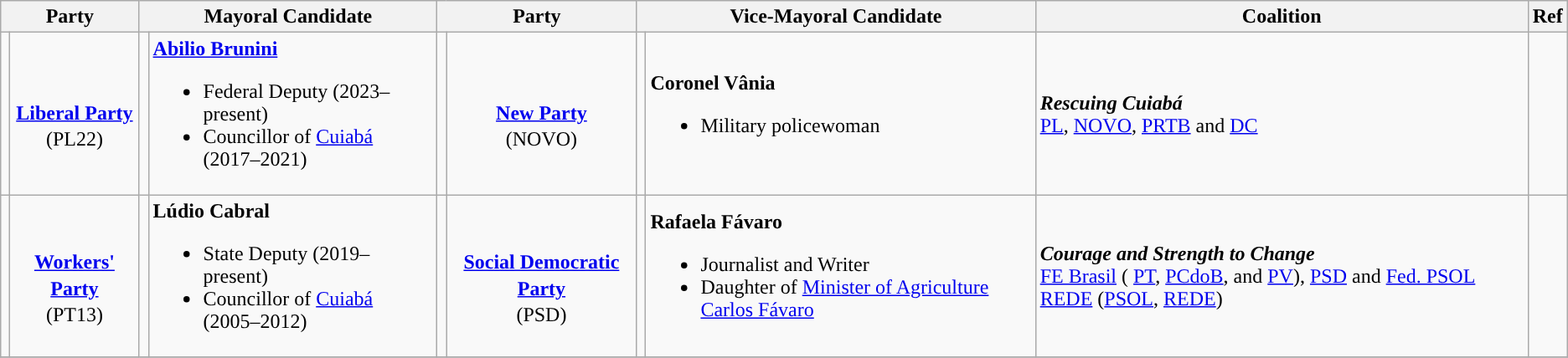<table class="wikitable">
<tr>
<th colspan="2">Party</th>
<th colspan="2">Mayoral Candidate</th>
<th colspan="2">Party</th>
<th colspan="2">Vice-Mayoral Candidate</th>
<th>Coalition</th>
<th>Ref</th>
</tr>
<tr>
<td style="background:"></td>
<td style="text-align:center; line-height:1.3"><br><strong><a href='#'>Liberal Party</a></strong><br>(PL22)</td>
<td></td>
<td><strong><a href='#'>Abilio Brunini</a></strong><br><ul><li>Federal Deputy (2023–present)</li><li>Councillor of <a href='#'>Cuiabá</a> (2017–2021)</li></ul></td>
<td style="background:"></td>
<td style="text-align:center; line-height:1.3"><br><strong><a href='#'>New Party</a></strong><br>(NOVO)</td>
<td></td>
<td><strong>Coronel Vânia</strong><br><ul><li>Military policewoman</li></ul></td>
<td><strong><em>Rescuing Cuiabá</em></strong><br><a href='#'>PL</a>, <a href='#'>NOVO</a>, <a href='#'>PRTB</a> and <a href='#'>DC</a></td>
<td></td>
</tr>
<tr>
<td style="background:"></td>
<td style="text-align:center; line-height:1.3"><br><strong><a href='#'>Workers' Party</a></strong><br>(PT13)</td>
<td></td>
<td><strong>Lúdio Cabral</strong><br><ul><li>State Deputy (2019–present)</li><li>Councillor of <a href='#'>Cuiabá</a> (2005–2012)</li></ul></td>
<td style="background:"></td>
<td style="text-align:center; line-height:1.3"><br><strong><a href='#'>Social Democratic Party</a></strong><br>(PSD)</td>
<td></td>
<td><strong>Rafaela Fávaro</strong><br><ul><li>Journalist and Writer</li><li>Daughter of <a href='#'>Minister of Agriculture</a> <a href='#'>Carlos Fávaro</a></li></ul></td>
<td><strong><em>Courage and Strength to Change</em></strong><br><a href='#'>FE Brasil</a> ( <a href='#'>PT</a>, <a href='#'>PCdoB</a>, and <a href='#'>PV</a>), <a href='#'>PSD</a> and <a href='#'>Fed. PSOL REDE</a> (<a href='#'>PSOL</a>, <a href='#'>REDE</a>)</td>
<td></td>
</tr>
<tr>
</tr>
</table>
